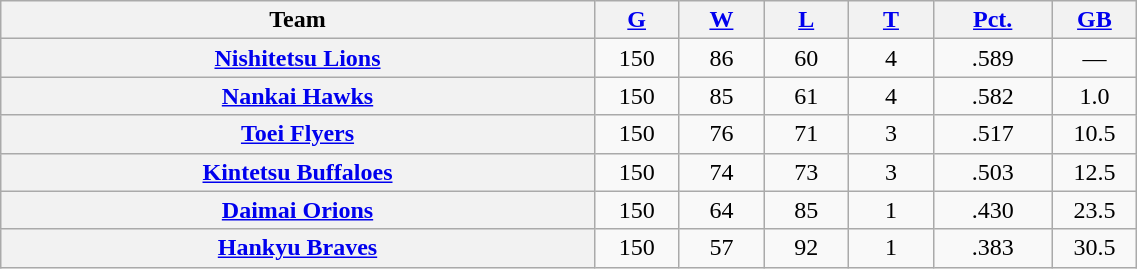<table class="wikitable plainrowheaders" width="60%" style="text-align:center;">
<tr>
<th scope="col" width="35%">Team</th>
<th scope="col" width="5%"><a href='#'>G</a></th>
<th scope="col" width="5%"><a href='#'>W</a></th>
<th scope="col" width="5%"><a href='#'>L</a></th>
<th scope="col" width="5%"><a href='#'>T</a></th>
<th scope="col" width="7%"><a href='#'>Pct.</a></th>
<th scope="col" width="5%"><a href='#'>GB</a></th>
</tr>
<tr>
<th scope="row" style="text-align:center;"><a href='#'>Nishitetsu Lions</a></th>
<td>150</td>
<td>86</td>
<td>60</td>
<td>4</td>
<td>.589</td>
<td>—</td>
</tr>
<tr>
<th scope="row" style="text-align:center;"><a href='#'>Nankai Hawks</a></th>
<td>150</td>
<td>85</td>
<td>61</td>
<td>4</td>
<td>.582</td>
<td>1.0</td>
</tr>
<tr>
<th scope="row" style="text-align:center;"><a href='#'>Toei Flyers</a></th>
<td>150</td>
<td>76</td>
<td>71</td>
<td>3</td>
<td>.517</td>
<td>10.5</td>
</tr>
<tr>
<th scope="row" style="text-align:center;"><a href='#'>Kintetsu Buffaloes</a></th>
<td>150</td>
<td>74</td>
<td>73</td>
<td>3</td>
<td>.503</td>
<td>12.5</td>
</tr>
<tr>
<th scope="row" style="text-align:center;"><a href='#'>Daimai Orions</a></th>
<td>150</td>
<td>64</td>
<td>85</td>
<td>1</td>
<td>.430</td>
<td>23.5</td>
</tr>
<tr>
<th scope="row" style="text-align:center;"><a href='#'>Hankyu Braves</a></th>
<td>150</td>
<td>57</td>
<td>92</td>
<td>1</td>
<td>.383</td>
<td>30.5</td>
</tr>
</table>
